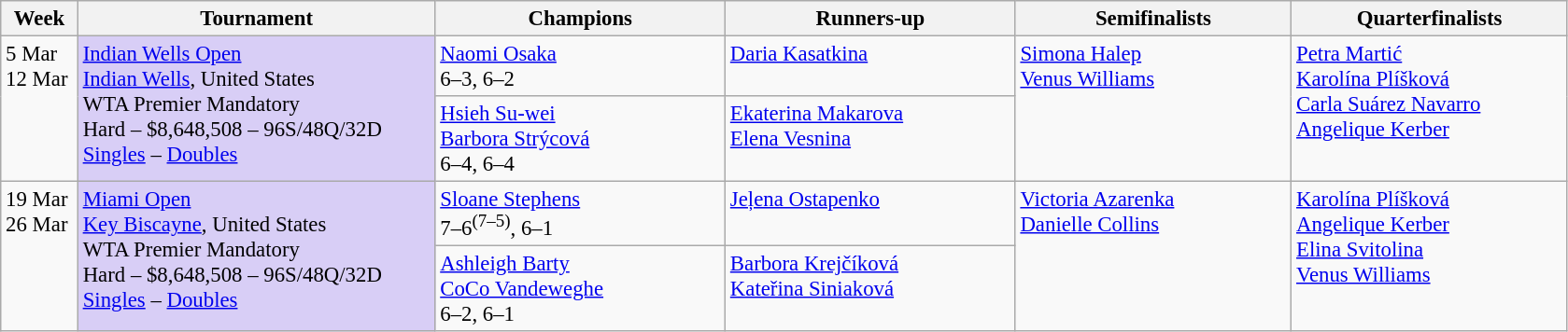<table class=wikitable style=font-size:95%>
<tr>
<th style="width:48px;">Week</th>
<th style="width:248px;">Tournament</th>
<th style="width:200px;">Champions</th>
<th style="width:200px;">Runners-up</th>
<th style="width:190px;">Semifinalists</th>
<th style="width:190px;">Quarterfinalists</th>
</tr>
<tr valign=top>
<td rowspan=2>5 Mar <br>12 Mar</td>
<td style="background:#d8cef6;" rowspan="2"><a href='#'>Indian Wells Open</a><br> <a href='#'>Indian Wells</a>, United States<br>WTA Premier Mandatory<br>Hard – $8,648,508 – 96S/48Q/32D<br><a href='#'>Singles</a> – <a href='#'>Doubles</a></td>
<td> <a href='#'>Naomi Osaka</a><br>6–3, 6–2</td>
<td> <a href='#'>Daria Kasatkina</a></td>
<td rowspan=2> <a href='#'>Simona Halep</a> <br>  <a href='#'>Venus Williams</a></td>
<td rowspan=2> <a href='#'>Petra Martić</a><br> <a href='#'>Karolína Plíšková</a> <br> <a href='#'>Carla Suárez Navarro</a> <br>  <a href='#'>Angelique Kerber</a></td>
</tr>
<tr valign=top>
<td> <a href='#'>Hsieh Su-wei</a> <br>  <a href='#'>Barbora Strýcová</a> <br> 6–4, 6–4</td>
<td> <a href='#'>Ekaterina Makarova</a> <br>  <a href='#'>Elena Vesnina</a></td>
</tr>
<tr valign=top>
<td rowspan=2>19 Mar <br>26 Mar</td>
<td style="background:#d8cef6;" rowspan="2"><a href='#'>Miami Open</a><br> <a href='#'>Key Biscayne</a>, United States<br>WTA Premier Mandatory<br>Hard – $8,648,508 – 96S/48Q/32D<br><a href='#'>Singles</a> – <a href='#'>Doubles</a></td>
<td> <a href='#'>Sloane Stephens</a><br>7–6<sup>(7–5)</sup>, 6–1</td>
<td> <a href='#'>Jeļena Ostapenko</a></td>
<td rowspan=2> <a href='#'>Victoria Azarenka</a> <br> <a href='#'>Danielle Collins</a></td>
<td rowspan=2> <a href='#'>Karolína Plíšková</a> <br>  <a href='#'>Angelique Kerber</a> <br> <a href='#'>Elina Svitolina</a> <br>  <a href='#'>Venus Williams</a></td>
</tr>
<tr valign=top>
<td> <a href='#'>Ashleigh Barty</a> <br>  <a href='#'>CoCo Vandeweghe</a> <br> 6–2, 6–1</td>
<td> <a href='#'>Barbora Krejčíková</a> <br>  <a href='#'>Kateřina Siniaková</a></td>
</tr>
</table>
